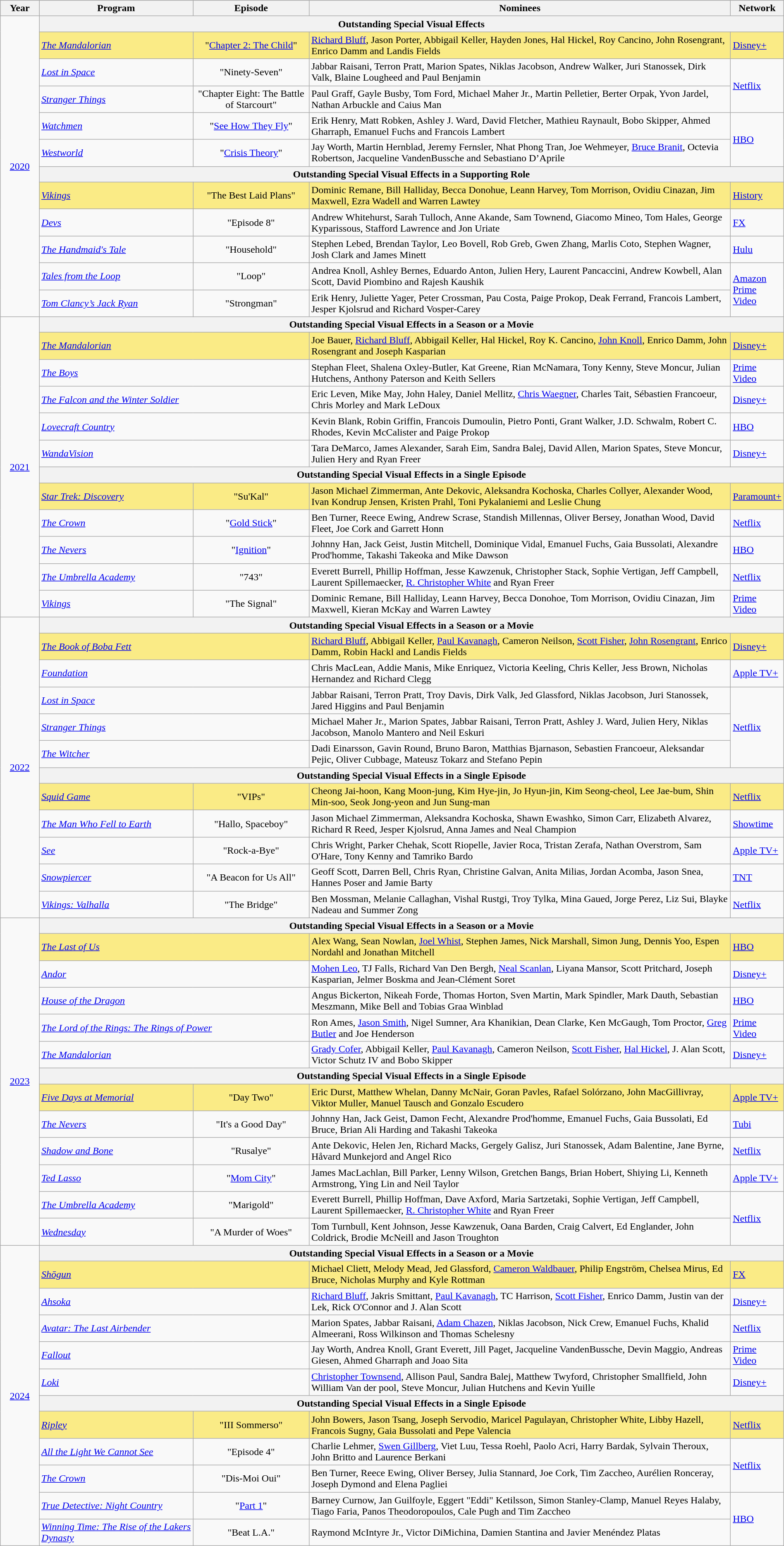<table class="wikitable" style="width:100%">
<tr bgcolor="#bebebe">
<th width="5%">Year</th>
<th width="20%">Program</th>
<th width="15%">Episode</th>
<th width="55%">Nominees</th>
<th width="5%">Network</th>
</tr>
<tr>
<td rowspan=12 style="text-align:center"><a href='#'>2020</a></td>
<th colspan="6">Outstanding Special Visual Effects</th>
</tr>
<tr style="background:#FAEB86;">
<td><em><a href='#'>The Mandalorian</a></em></td>
<td align="center">"<a href='#'>Chapter 2: The Child</a>"</td>
<td><a href='#'>Richard Bluff</a>, Jason Porter, Abbigail Keller, Hayden Jones, Hal Hickel, Roy Cancino, John Rosengrant, Enrico Damm and Landis Fields</td>
<td><a href='#'>Disney+</a></td>
</tr>
<tr>
<td><em><a href='#'>Lost in Space</a></em></td>
<td align="center">"Ninety-Seven"</td>
<td>Jabbar Raisani, Terron Pratt, Marion Spates, Niklas Jacobson, Andrew Walker, Juri Stanossek, Dirk Valk, Blaine Lougheed and Paul Benjamin</td>
<td rowspan="2"><a href='#'>Netflix</a></td>
</tr>
<tr>
<td><em><a href='#'>Stranger Things</a></em></td>
<td align="center">"Chapter Eight: The Battle of Starcourt"</td>
<td>Paul Graff, Gayle Busby, Tom Ford, Michael Maher Jr., Martin Pelletier, Berter Orpak, Yvon Jardel, Nathan Arbuckle and Caius Man</td>
</tr>
<tr>
<td><em><a href='#'>Watchmen</a></em></td>
<td align="center">"<a href='#'>See How They Fly</a>"</td>
<td>Erik Henry, Matt Robken, Ashley J. Ward, David Fletcher, Mathieu Raynault, Bobo Skipper, Ahmed Gharraph, Emanuel Fuchs and Francois Lambert</td>
<td rowspan="2"><a href='#'>HBO</a></td>
</tr>
<tr>
<td><em><a href='#'>Westworld</a></em></td>
<td align="center">"<a href='#'>Crisis Theory</a>"</td>
<td>Jay Worth, Martin Hernblad, Jeremy Fernsler, Nhat Phong Tran, Joe Wehmeyer, <a href='#'>Bruce Branit</a>, Octevia Robertson, Jacqueline VandenBussche and Sebastiano D’Aprile</td>
</tr>
<tr>
<th colspan="6">Outstanding Special Visual Effects in a Supporting Role</th>
</tr>
<tr style="background:#FAEB86;">
<td><em><a href='#'>Vikings</a></em></td>
<td align="center">"The Best Laid Plans"</td>
<td>Dominic Remane, Bill Halliday, Becca Donohue, Leann Harvey, Tom Morrison, Ovidiu Cinazan, Jim Maxwell, Ezra Wadell and Warren Lawtey</td>
<td><a href='#'>History</a></td>
</tr>
<tr>
<td><em><a href='#'>Devs</a></em></td>
<td align="center">"Episode 8"</td>
<td>Andrew Whitehurst, Sarah Tulloch, Anne Akande, Sam Townend, Giacomo Mineo, Tom Hales, George Kyparissous, Stafford Lawrence and Jon Uriate</td>
<td><a href='#'>FX</a></td>
</tr>
<tr>
<td><em><a href='#'>The Handmaid's Tale</a></em></td>
<td align="center">"Household"</td>
<td>Stephen Lebed, Brendan Taylor, Leo Bovell, Rob Greb, Gwen Zhang, Marlis Coto, Stephen Wagner, Josh Clark and James Minett</td>
<td><a href='#'>Hulu</a></td>
</tr>
<tr>
<td><em><a href='#'>Tales from the Loop</a></em></td>
<td align=center>"Loop"</td>
<td>Andrea Knoll, Ashley Bernes, Eduardo Anton, Julien Hery, Laurent Pancaccini, Andrew Kowbell, Alan Scott, David Piombino and Rajesh Kaushik</td>
<td rowspan="2"><a href='#'>Amazon Prime Video</a></td>
</tr>
<tr>
<td><em><a href='#'>Tom Clancy’s Jack Ryan</a></em></td>
<td align="center">"Strongman"</td>
<td>Erik Henry, Juliette Yager, Peter Crossman, Pau Costa, Paige Prokop, Deak Ferrand, Francois Lambert, Jesper Kjolsrud and Richard Vosper-Carey</td>
</tr>
<tr>
<td rowspan=12 style="text-align:center"><a href='#'>2021</a></td>
<th colspan="6">Outstanding Special Visual Effects in a Season or a Movie</th>
</tr>
<tr style="background:#FAEB86;">
<td colspan=2><em><a href='#'>The Mandalorian</a></em></td>
<td>Joe Bauer, <a href='#'>Richard Bluff</a>, Abbigail Keller, Hal Hickel, Roy K. Cancino, <a href='#'>John Knoll</a>, Enrico Damm, John Rosengrant and Joseph Kasparian</td>
<td><a href='#'>Disney+</a></td>
</tr>
<tr>
<td colspan=2><em><a href='#'>The Boys</a></em></td>
<td>Stephan Fleet, Shalena Oxley-Butler, Kat Greene, Rian McNamara, Tony Kenny, Steve Moncur, Julian Hutchens, Anthony Paterson and Keith Sellers</td>
<td><a href='#'>Prime Video</a></td>
</tr>
<tr>
<td colspan=2><em><a href='#'>The Falcon and the Winter Soldier</a></em></td>
<td>Eric Leven, Mike May, John Haley, Daniel Mellitz, <a href='#'>Chris Waegner</a>, Charles Tait, Sébastien Francoeur, Chris Morley and Mark LeDoux</td>
<td><a href='#'>Disney+</a></td>
</tr>
<tr>
<td colspan=2><em><a href='#'>Lovecraft Country</a></em></td>
<td>Kevin Blank, Robin Griffin, Francois Dumoulin, Pietro Ponti, Grant Walker, J.D. Schwalm, Robert C. Rhodes, Kevin McCalister and Paige Prokop</td>
<td><a href='#'>HBO</a></td>
</tr>
<tr>
<td colspan=2><em><a href='#'>WandaVision</a></em></td>
<td>Tara DeMarco, James Alexander, Sarah Eim, Sandra Balej, David Allen, Marion Spates, Steve Moncur, Julien Hery and Ryan Freer</td>
<td><a href='#'>Disney+</a></td>
</tr>
<tr>
<th colspan="6">Outstanding Special Visual Effects in a Single Episode</th>
</tr>
<tr style="background:#FAEB86;">
<td><em><a href='#'>Star Trek: Discovery</a></em></td>
<td align="center">"Su'Kal"</td>
<td>Jason Michael Zimmerman, Ante Dekovic, Aleksandra Kochoska, Charles Collyer, Alexander Wood, Ivan Kondrup Jensen, Kristen Prahl, Toni Pykalaniemi and Leslie Chung</td>
<td><a href='#'>Paramount+</a></td>
</tr>
<tr>
<td><em><a href='#'>The Crown</a></em></td>
<td align="center">"<a href='#'>Gold Stick</a>"</td>
<td>Ben Turner, Reece Ewing, Andrew Scrase, Standish Millennas, Oliver Bersey, Jonathan Wood, David Fleet, Joe Cork and Garrett Honn</td>
<td><a href='#'>Netflix</a></td>
</tr>
<tr>
<td><em><a href='#'>The Nevers</a></em></td>
<td align="center">"<a href='#'>Ignition</a>"</td>
<td>Johnny Han, Jack Geist, Justin Mitchell, Dominique Vidal, Emanuel Fuchs, Gaia Bussolati, Alexandre Prod'homme, Takashi Takeoka and Mike Dawson</td>
<td><a href='#'>HBO</a></td>
</tr>
<tr>
<td><em><a href='#'>The Umbrella Academy</a></em></td>
<td align=center>"743"</td>
<td>Everett Burrell, Phillip Hoffman, Jesse Kawzenuk, Christopher Stack, Sophie Vertigan, Jeff Campbell, Laurent Spillemaecker, <a href='#'>R. Christopher White</a> and Ryan Freer</td>
<td><a href='#'>Netflix</a></td>
</tr>
<tr>
<td><em><a href='#'>Vikings</a></em></td>
<td align="center">"The Signal"</td>
<td>Dominic Remane, Bill Halliday, Leann Harvey, Becca Donohoe, Tom Morrison, Ovidiu Cinazan, Jim Maxwell, Kieran McKay and Warren Lawtey</td>
<td><a href='#'>Prime Video</a></td>
</tr>
<tr>
<td rowspan=12 style="text-align:center"><a href='#'>2022</a></td>
<th colspan="6">Outstanding Special Visual Effects in a Season or a Movie</th>
</tr>
<tr style="background:#FAEB86;">
<td colspan=2><em><a href='#'>The Book of Boba Fett</a></em></td>
<td><a href='#'>Richard Bluff</a>, Abbigail Keller, <a href='#'>Paul Kavanagh</a>, Cameron Neilson, <a href='#'>Scott Fisher</a>, <a href='#'>John Rosengrant</a>, Enrico Damm, Robin Hackl and Landis Fields</td>
<td><a href='#'>Disney+</a></td>
</tr>
<tr>
<td colspan=2><em><a href='#'>Foundation</a></em></td>
<td>Chris MacLean, Addie Manis, Mike Enriquez, Victoria Keeling, Chris Keller, Jess Brown, Nicholas Hernandez and Richard Clegg</td>
<td><a href='#'>Apple TV+</a></td>
</tr>
<tr>
<td colspan=2><em><a href='#'>Lost in Space</a></em></td>
<td>Jabbar Raisani, Terron Pratt, Troy Davis, Dirk Valk, Jed Glassford, Niklas Jacobson, Juri Stanossek, Jared Higgins and Paul Benjamin</td>
<td rowspan=3><a href='#'>Netflix</a></td>
</tr>
<tr>
<td colspan=2><em><a href='#'>Stranger Things</a></em></td>
<td>Michael Maher Jr., Marion Spates, Jabbar Raisani, Terron Pratt, Ashley J. Ward, Julien Hery, Niklas Jacobson, Manolo Mantero and Neil Eskuri</td>
</tr>
<tr>
<td colspan=2><em><a href='#'>The Witcher</a></em></td>
<td>Dadi Einarsson, Gavin Round, Bruno Baron, Matthias Bjarnason, Sebastien Francoeur, Aleksandar Pejic, Oliver Cubbage, Mateusz Tokarz and Stefano Pepin</td>
</tr>
<tr>
<th colspan="6">Outstanding Special Visual Effects in a Single Episode</th>
</tr>
<tr style="background:#FAEB86;">
<td><em><a href='#'>Squid Game</a></em></td>
<td align=center>"VIPs"</td>
<td>Cheong Jai-hoon, Kang Moon-jung, Kim Hye-jin, Jo Hyun-jin, Kim Seong-cheol, Lee Jae-bum, Shin Min-soo, Seok Jong-yeon and Jun Sung-man</td>
<td><a href='#'>Netflix</a></td>
</tr>
<tr>
<td><em><a href='#'>The Man Who Fell to Earth</a></em></td>
<td align=center>"Hallo, Spaceboy"</td>
<td>Jason Michael Zimmerman, Aleksandra Kochoska, Shawn Ewashko, Simon Carr, Elizabeth Alvarez, Richard R Reed, Jesper Kjolsrud, Anna James and Neal Champion</td>
<td><a href='#'>Showtime</a></td>
</tr>
<tr>
<td><em><a href='#'>See</a></em></td>
<td align=center>"Rock-a-Bye"</td>
<td>Chris Wright, Parker Chehak, Scott Riopelle, Javier Roca, Tristan Zerafa, Nathan Overstrom, Sam O'Hare, Tony Kenny and Tamriko Bardo</td>
<td><a href='#'>Apple TV+</a></td>
</tr>
<tr>
<td><em><a href='#'>Snowpiercer</a></em></td>
<td align=center>"A Beacon for Us All"</td>
<td>Geoff Scott, Darren Bell, Chris Ryan, Christine Galvan, Anita Milias, Jordan Acomba, Jason Snea, Hannes Poser and Jamie Barty</td>
<td><a href='#'>TNT</a></td>
</tr>
<tr>
<td><em><a href='#'>Vikings: Valhalla</a></em></td>
<td align=center>"The Bridge"</td>
<td>Ben Mossman, Melanie Callaghan, Vishal Rustgi, Troy Tylka, Mina Gaued, Jorge Perez, Liz Sui, Blayke Nadeau and Summer Zong</td>
<td><a href='#'>Netflix</a></td>
</tr>
<tr>
<td rowspan=13 style="text-align:center"><a href='#'>2023</a></td>
<th colspan="6">Outstanding Special Visual Effects in a Season or a Movie</th>
</tr>
<tr style="background:#FAEB86;">
<td colspan="2"><em><a href='#'>The Last of Us</a></em></td>
<td>Alex Wang, Sean Nowlan, <a href='#'>Joel Whist</a>, Stephen James, Nick Marshall, Simon Jung, Dennis Yoo, Espen Nordahl and Jonathan Mitchell</td>
<td><a href='#'>HBO</a></td>
</tr>
<tr>
<td colspan="2"><em><a href='#'>Andor</a></em></td>
<td><a href='#'>Mohen Leo</a>, TJ Falls, Richard Van Den Bergh, <a href='#'>Neal Scanlan</a>, Liyana Mansor, Scott Pritchard, Joseph Kasparian, Jelmer Boskma and Jean-Clément Soret</td>
<td><a href='#'>Disney+</a></td>
</tr>
<tr>
<td colspan="2"><em><a href='#'>House of the Dragon</a></em></td>
<td>Angus Bickerton, Nikeah Forde, Thomas Horton, Sven Martin, Mark Spindler, Mark Dauth, Sebastian Meszmann, Mike Bell and Tobias Graa Winblad</td>
<td><a href='#'>HBO</a></td>
</tr>
<tr>
<td colspan="2"><em><a href='#'>The Lord of the Rings: The Rings of Power</a></em></td>
<td>Ron Ames, <a href='#'>Jason Smith</a>, Nigel Sumner, Ara Khanikian, Dean Clarke, Ken McGaugh, Tom Proctor, <a href='#'>Greg Butler</a> and Joe Henderson</td>
<td><a href='#'>Prime Video</a></td>
</tr>
<tr>
<td colspan="2"><em><a href='#'>The Mandalorian</a></em></td>
<td><a href='#'>Grady Cofer</a>, Abbigail Keller, <a href='#'>Paul Kavanagh</a>, Cameron Neilson, <a href='#'>Scott Fisher</a>, <a href='#'>Hal Hickel</a>, J. Alan Scott, Victor Schutz IV and Bobo Skipper</td>
<td><a href='#'>Disney+</a></td>
</tr>
<tr>
<th colspan="7">Outstanding Special Visual Effects in a Single Episode</th>
</tr>
<tr style="background:#FAEB86;">
<td><em><a href='#'>Five Days at Memorial</a></em></td>
<td align=center>"Day Two"</td>
<td>Eric Durst, Matthew Whelan, Danny McNair, Goran Pavles, Rafael Solórzano, John MacGillivray, Viktor Muller, Manuel Tausch and Gonzalo Escudero</td>
<td><a href='#'>Apple TV+</a></td>
</tr>
<tr>
<td><em><a href='#'>The Nevers</a></em></td>
<td align=center>"It's a Good Day"</td>
<td>Johnny Han, Jack Geist, Damon Fecht, Alexandre Prod'homme, Emanuel Fuchs, Gaia Bussolati, Ed Bruce, Brian Ali Harding and Takashi Takeoka</td>
<td><a href='#'>Tubi</a></td>
</tr>
<tr>
<td><em><a href='#'>Shadow and Bone</a></em></td>
<td align=center>"Rusalye"</td>
<td>Ante Dekovic, Helen Jen, Richard Macks, Gergely Galisz, Juri Stanossek, Adam Balentine, Jane Byrne, Håvard Munkejord and Angel Rico</td>
<td><a href='#'>Netflix</a></td>
</tr>
<tr>
<td><em><a href='#'>Ted Lasso</a></em></td>
<td align=center>"<a href='#'>Mom City</a>"</td>
<td>James MacLachlan, Bill Parker, Lenny Wilson, Gretchen Bangs, Brian Hobert, Shiying Li, Kenneth Armstrong, Ying Lin and Neil Taylor</td>
<td><a href='#'>Apple TV+</a></td>
</tr>
<tr>
<td><em><a href='#'>The Umbrella Academy</a></em></td>
<td align=center>"Marigold"</td>
<td>Everett Burrell, Phillip Hoffman, Dave Axford, Maria Sartzetaki, Sophie Vertigan, Jeff Campbell, Laurent Spillemaecker, <a href='#'>R. Christopher White</a> and Ryan Freer</td>
<td rowspan="2"><a href='#'>Netflix</a></td>
</tr>
<tr>
<td><em><a href='#'>Wednesday</a></em></td>
<td align=center>"A Murder of Woes"</td>
<td>Tom Turnbull, Kent Johnson, Jesse Kawzenuk, Oana Barden, Craig Calvert, Ed Englander, John Coldrick, Brodie McNeill and Jason Troughton</td>
</tr>
<tr>
<td rowspan=12 style="text-align:center"><a href='#'>2024</a></td>
<th colspan="6">Outstanding Special Visual Effects in a Season or a Movie</th>
</tr>
<tr style="background:#FAEB86;">
<td colspan="2"><em><a href='#'>Shōgun</a></em></td>
<td>Michael Cliett, Melody Mead, Jed Glassford, <a href='#'>Cameron Waldbauer</a>, Philip Engström, Chelsea Mirus, Ed Bruce, Nicholas Murphy and Kyle Rottman</td>
<td><a href='#'>FX</a></td>
</tr>
<tr>
<td colspan="2"><em><a href='#'>Ahsoka</a></em></td>
<td><a href='#'>Richard Bluff</a>, Jakris Smittant, <a href='#'>Paul Kavanagh</a>, TC Harrison, <a href='#'>Scott Fisher</a>, Enrico Damm, Justin van der Lek, Rick O'Connor and J. Alan Scott</td>
<td><a href='#'>Disney+</a></td>
</tr>
<tr>
<td colspan="2"><em><a href='#'>Avatar: The Last Airbender</a></em></td>
<td>Marion Spates, Jabbar Raisani, <a href='#'>Adam Chazen</a>, Niklas Jacobson, Nick Crew, Emanuel Fuchs, Khalid Almeerani, Ross Wilkinson and Thomas Schelesny</td>
<td><a href='#'>Netflix</a></td>
</tr>
<tr>
<td colspan="2"><em><a href='#'>Fallout</a></em></td>
<td>Jay Worth, Andrea Knoll, Grant Everett, Jill Paget, Jacqueline VandenBussche, Devin Maggio, Andreas Giesen, Ahmed Gharraph and Joao Sita</td>
<td><a href='#'>Prime Video</a></td>
</tr>
<tr>
<td colspan="2"><em><a href='#'>Loki</a></em></td>
<td><a href='#'>Christopher Townsend</a>, Allison Paul, Sandra Balej, Matthew Twyford, Christopher Smallfield, John William Van der pool, Steve Moncur, Julian Hutchens and Kevin Yuille</td>
<td><a href='#'>Disney+</a></td>
</tr>
<tr>
<th colspan="6">Outstanding Special Visual Effects in a Single Episode</th>
</tr>
<tr style="background:#FAEB86;">
<td><em><a href='#'>Ripley</a></em></td>
<td align=center>"III Sommerso"</td>
<td>John Bowers, Jason Tsang, Joseph Servodio, Maricel Pagulayan, Christopher White, Libby Hazell, Francois Sugny, Gaia Bussolati and Pepe Valencia</td>
<td><a href='#'>Netflix</a></td>
</tr>
<tr>
<td><em><a href='#'>All the Light We Cannot See</a></em></td>
<td align=center>"Episode 4"</td>
<td>Charlie Lehmer, <a href='#'>Swen Gillberg</a>, Viet Luu, Tessa Roehl, Paolo Acri, Harry Bardak, Sylvain Theroux, John Britto and Laurence Berkani</td>
<td rowspan="2"><a href='#'>Netflix</a></td>
</tr>
<tr>
<td><em><a href='#'>The Crown</a></em></td>
<td align=center>"Dis-Moi Oui"</td>
<td>Ben Turner, Reece Ewing, Oliver Bersey, Julia Stannard, Joe Cork, Tim Zaccheo, Aurélien Ronceray, Joseph Dymond and Elena Pagliei</td>
</tr>
<tr>
<td><em><a href='#'>True Detective: Night Country</a></em></td>
<td align=center>"<a href='#'>Part 1</a>"</td>
<td>Barney Curnow, Jan Guilfoyle, Eggert "Eddi" Ketilsson, Simon Stanley-Clamp, Manuel Reyes Halaby, Tiago Faria, Panos Theodoropoulos, Cale Pugh and Tim Zaccheo</td>
<td rowspan="2"><a href='#'>HBO</a></td>
</tr>
<tr>
<td><em><a href='#'>Winning Time: The Rise of the Lakers Dynasty</a></em></td>
<td align=center>"Beat L.A."</td>
<td>Raymond McIntyre Jr., Victor DiMichina, Damien Stantina and Javier Menéndez Platas</td>
</tr>
</table>
